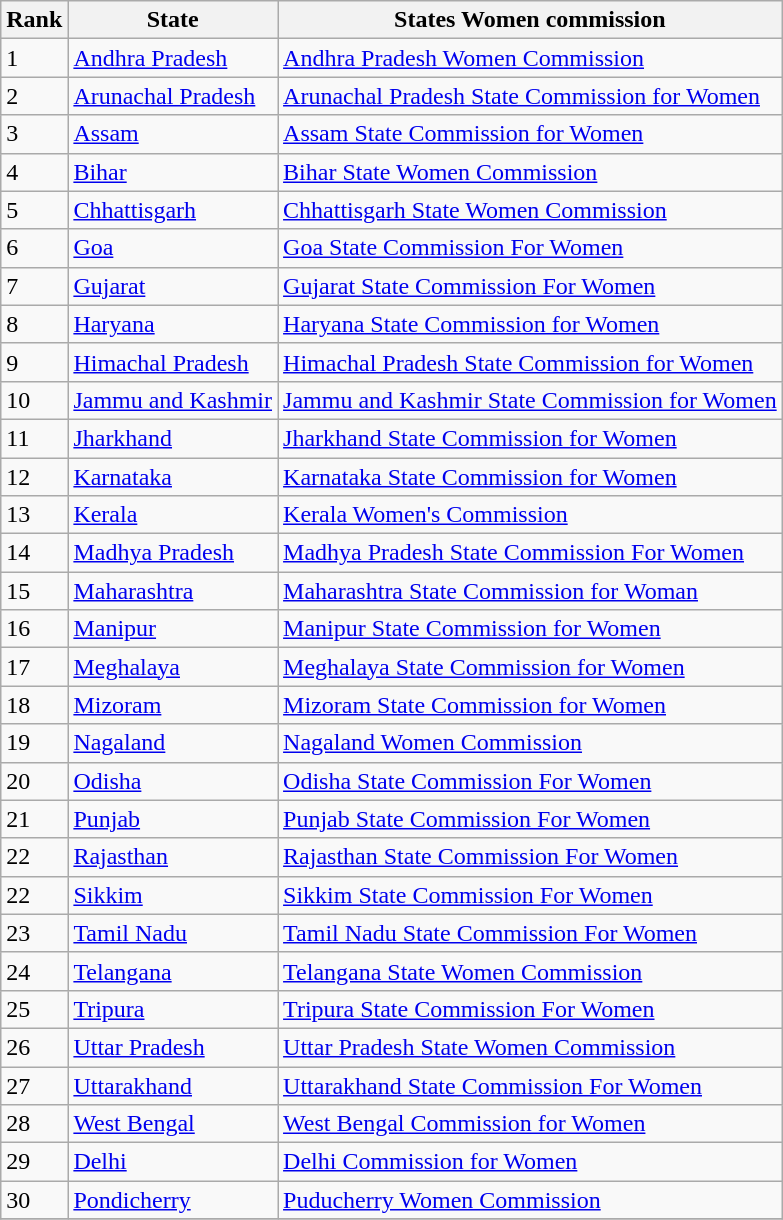<table class="wikitable sortable">
<tr>
<th>Rank</th>
<th>State</th>
<th>States Women commission</th>
</tr>
<tr>
<td>1</td>
<td><a href='#'>Andhra Pradesh</a></td>
<td><a href='#'>Andhra Pradesh Women Commission</a></td>
</tr>
<tr>
<td>2</td>
<td><a href='#'>Arunachal Pradesh</a></td>
<td><a href='#'>Arunachal Pradesh State Commission for Women</a></td>
</tr>
<tr>
<td>3</td>
<td><a href='#'>Assam</a></td>
<td><a href='#'>Assam State Commission for Women</a></td>
</tr>
<tr>
<td>4</td>
<td><a href='#'>Bihar</a></td>
<td><a href='#'>Bihar State Women Commission</a></td>
</tr>
<tr>
<td>5</td>
<td><a href='#'>Chhattisgarh</a></td>
<td><a href='#'>Chhattisgarh State Women Commission</a></td>
</tr>
<tr>
<td>6</td>
<td><a href='#'>Goa</a></td>
<td><a href='#'>Goa State Commission For Women</a></td>
</tr>
<tr>
<td>7</td>
<td><a href='#'>Gujarat</a></td>
<td><a href='#'>Gujarat State Commission For Women</a></td>
</tr>
<tr>
<td>8</td>
<td><a href='#'>Haryana</a></td>
<td><a href='#'>Haryana State Commission for Women</a></td>
</tr>
<tr>
<td>9</td>
<td><a href='#'>Himachal Pradesh</a></td>
<td><a href='#'>Himachal Pradesh State Commission for Women</a></td>
</tr>
<tr>
<td>10</td>
<td><a href='#'>Jammu and Kashmir</a></td>
<td><a href='#'>Jammu and Kashmir State Commission for Women</a></td>
</tr>
<tr>
<td>11</td>
<td><a href='#'>Jharkhand</a></td>
<td><a href='#'>Jharkhand State Commission for Women</a></td>
</tr>
<tr>
<td>12</td>
<td><a href='#'>Karnataka</a></td>
<td><a href='#'>Karnataka State Commission for Women</a></td>
</tr>
<tr>
<td>13</td>
<td><a href='#'>Kerala</a></td>
<td><a href='#'>Kerala Women's Commission</a></td>
</tr>
<tr>
<td>14</td>
<td><a href='#'>Madhya Pradesh</a></td>
<td><a href='#'>Madhya Pradesh State Commission For Women</a></td>
</tr>
<tr>
<td>15</td>
<td><a href='#'>Maharashtra</a></td>
<td><a href='#'>Maharashtra State Commission for Woman</a></td>
</tr>
<tr>
<td>16</td>
<td><a href='#'>Manipur</a></td>
<td><a href='#'>Manipur State Commission for Women</a></td>
</tr>
<tr>
<td>17</td>
<td><a href='#'>Meghalaya</a></td>
<td><a href='#'>Meghalaya State Commission for Women</a></td>
</tr>
<tr>
<td>18</td>
<td><a href='#'>Mizoram</a></td>
<td><a href='#'>Mizoram State Commission for Women</a></td>
</tr>
<tr>
<td>19</td>
<td><a href='#'>Nagaland</a></td>
<td><a href='#'>Nagaland Women Commission</a></td>
</tr>
<tr>
<td>20</td>
<td><a href='#'>Odisha</a></td>
<td><a href='#'>Odisha State Commission For Women</a></td>
</tr>
<tr>
<td>21</td>
<td><a href='#'>Punjab</a></td>
<td><a href='#'>Punjab State Commission For Women</a></td>
</tr>
<tr>
<td>22</td>
<td><a href='#'>Rajasthan</a></td>
<td><a href='#'>Rajasthan State Commission For Women</a></td>
</tr>
<tr>
<td>22</td>
<td><a href='#'>Sikkim</a></td>
<td><a href='#'>Sikkim State Commission For Women</a></td>
</tr>
<tr>
<td>23</td>
<td><a href='#'>Tamil Nadu</a></td>
<td><a href='#'>Tamil Nadu State Commission For Women</a></td>
</tr>
<tr>
<td>24</td>
<td><a href='#'>Telangana</a></td>
<td><a href='#'>Telangana State Women Commission</a></td>
</tr>
<tr>
<td>25</td>
<td><a href='#'>Tripura</a></td>
<td><a href='#'>Tripura State Commission For Women</a></td>
</tr>
<tr>
<td>26</td>
<td><a href='#'>Uttar Pradesh</a></td>
<td><a href='#'>Uttar Pradesh State Women Commission</a></td>
</tr>
<tr>
<td>27</td>
<td><a href='#'>Uttarakhand</a></td>
<td><a href='#'>Uttarakhand State Commission For Women</a></td>
</tr>
<tr>
<td>28</td>
<td><a href='#'>West Bengal</a></td>
<td><a href='#'>West Bengal Commission for Women</a></td>
</tr>
<tr>
<td>29</td>
<td><a href='#'>Delhi</a></td>
<td><a href='#'>Delhi Commission for Women</a></td>
</tr>
<tr>
<td>30</td>
<td><a href='#'>Pondicherry</a></td>
<td><a href='#'>Puducherry Women Commission</a></td>
</tr>
<tr>
</tr>
</table>
